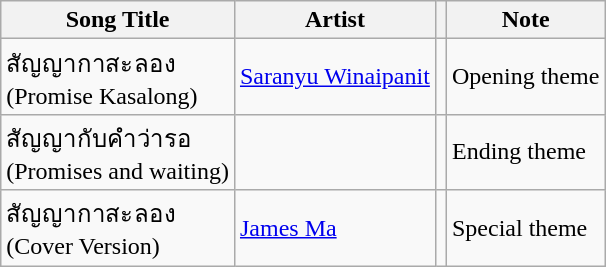<table class="wikitable">
<tr>
<th>Song Title</th>
<th>Artist</th>
<th></th>
<th>Note</th>
</tr>
<tr>
<td>สัญญากาสะลอง<br>(Promise Kasalong)</td>
<td><a href='#'>Saranyu Winaipanit</a></td>
<td style="text-align: center;"></td>
<td>Opening theme</td>
</tr>
<tr>
<td>สัญญากับคำว่ารอ<br>(Promises and waiting)</td>
<td></td>
<td style="text-align: center;"></td>
<td>Ending theme</td>
</tr>
<tr>
<td>สัญญากาสะลอง<br>(Cover Version)</td>
<td><a href='#'>James Ma</a></td>
<td style="text-align: center;"></td>
<td>Special theme</td>
</tr>
</table>
